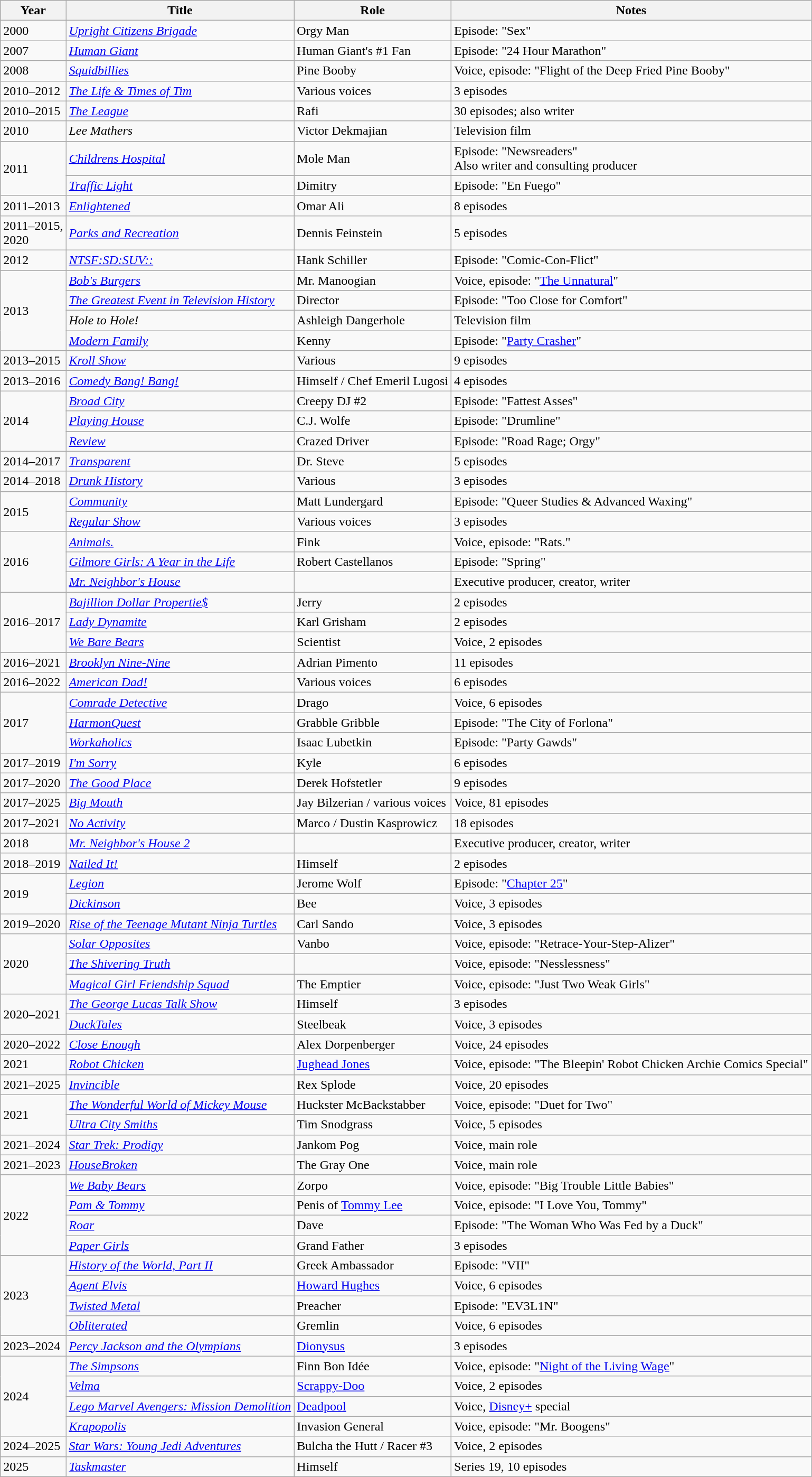<table class="wikitable sortable">
<tr>
<th>Year</th>
<th>Title</th>
<th>Role</th>
<th class="unsortable">Notes</th>
</tr>
<tr>
<td>2000</td>
<td><em><a href='#'>Upright Citizens Brigade</a></em></td>
<td>Orgy Man</td>
<td>Episode: "Sex"</td>
</tr>
<tr>
<td>2007</td>
<td><em><a href='#'>Human Giant</a></em></td>
<td>Human Giant's #1 Fan</td>
<td>Episode: "24 Hour Marathon"</td>
</tr>
<tr>
<td>2008</td>
<td><em><a href='#'>Squidbillies</a></em></td>
<td>Pine Booby</td>
<td>Voice, episode: "Flight of the Deep Fried Pine Booby"</td>
</tr>
<tr>
<td>2010–2012</td>
<td><em><a href='#'>The Life & Times of Tim</a></em></td>
<td>Various voices</td>
<td>3 episodes</td>
</tr>
<tr>
<td>2010–2015</td>
<td><em><a href='#'>The League</a></em></td>
<td>Rafi</td>
<td>30 episodes; also writer</td>
</tr>
<tr>
<td>2010</td>
<td><em>Lee Mathers</em></td>
<td>Victor Dekmajian</td>
<td>Television film</td>
</tr>
<tr>
<td rowspan=2>2011</td>
<td><em><a href='#'>Childrens Hospital</a></em></td>
<td>Mole Man</td>
<td>Episode: "Newsreaders"<br>Also writer and consulting producer</td>
</tr>
<tr>
<td><em><a href='#'>Traffic Light</a></em></td>
<td>Dimitry</td>
<td>Episode: "En Fuego"</td>
</tr>
<tr>
<td>2011–2013</td>
<td><em><a href='#'>Enlightened</a></em></td>
<td>Omar Ali</td>
<td>8 episodes</td>
</tr>
<tr>
<td>2011–2015,<br>2020</td>
<td><em><a href='#'>Parks and Recreation</a></em></td>
<td>Dennis Feinstein</td>
<td>5 episodes</td>
</tr>
<tr>
<td>2012</td>
<td><em><a href='#'>NTSF:SD:SUV::</a></em></td>
<td>Hank Schiller</td>
<td>Episode: "Comic-Con-Flict"</td>
</tr>
<tr>
<td rowspan=4>2013</td>
<td><em><a href='#'>Bob's Burgers</a></em></td>
<td>Mr. Manoogian</td>
<td>Voice, episode: "<a href='#'>The Unnatural</a>"</td>
</tr>
<tr>
<td><em><a href='#'>The Greatest Event in Television History</a></em></td>
<td>Director</td>
<td>Episode: "Too Close for Comfort"</td>
</tr>
<tr>
<td><em>Hole to Hole!</em></td>
<td>Ashleigh Dangerhole</td>
<td>Television film</td>
</tr>
<tr>
<td><em><a href='#'>Modern Family</a></em></td>
<td>Kenny</td>
<td>Episode: "<a href='#'>Party Crasher</a>"</td>
</tr>
<tr>
<td>2013–2015</td>
<td><em><a href='#'>Kroll Show</a></em></td>
<td>Various</td>
<td>9 episodes</td>
</tr>
<tr>
<td>2013–2016</td>
<td><em><a href='#'>Comedy Bang! Bang!</a></em></td>
<td>Himself / Chef Emeril Lugosi</td>
<td>4 episodes</td>
</tr>
<tr>
<td rowspan=3>2014</td>
<td><em><a href='#'>Broad City</a></em></td>
<td>Creepy DJ #2</td>
<td>Episode: "Fattest Asses"</td>
</tr>
<tr>
<td><em><a href='#'>Playing House</a></em></td>
<td>C.J. Wolfe</td>
<td>Episode: "Drumline"</td>
</tr>
<tr>
<td><em><a href='#'>Review</a></em></td>
<td>Crazed Driver</td>
<td>Episode: "Road Rage; Orgy"</td>
</tr>
<tr>
<td>2014–2017</td>
<td><em><a href='#'>Transparent</a></em></td>
<td>Dr. Steve</td>
<td>5 episodes</td>
</tr>
<tr>
<td>2014–2018</td>
<td><em><a href='#'>Drunk History</a></em></td>
<td>Various</td>
<td>3 episodes</td>
</tr>
<tr>
<td rowspan=2>2015</td>
<td><em><a href='#'>Community</a></em></td>
<td>Matt Lundergard</td>
<td>Episode: "Queer Studies & Advanced Waxing"</td>
</tr>
<tr>
<td><em><a href='#'>Regular Show</a></em></td>
<td>Various voices</td>
<td>3 episodes</td>
</tr>
<tr>
<td rowspan=3>2016</td>
<td><em><a href='#'>Animals.</a></em></td>
<td>Fink</td>
<td>Voice, episode: "Rats."</td>
</tr>
<tr>
<td><em><a href='#'>Gilmore Girls: A Year in the Life</a></em></td>
<td>Robert Castellanos</td>
<td>Episode: "Spring"</td>
</tr>
<tr>
<td><em><a href='#'>Mr. Neighbor's House</a></em></td>
<td></td>
<td>Executive producer, creator, writer</td>
</tr>
<tr>
<td rowspan=3>2016–2017</td>
<td><em><a href='#'>Bajillion Dollar Propertie$</a></em></td>
<td>Jerry</td>
<td>2 episodes</td>
</tr>
<tr>
<td><em><a href='#'>Lady Dynamite</a></em></td>
<td>Karl Grisham</td>
<td>2 episodes</td>
</tr>
<tr>
<td><em><a href='#'>We Bare Bears</a></em></td>
<td>Scientist</td>
<td>Voice, 2 episodes</td>
</tr>
<tr>
<td>2016–2021</td>
<td><em><a href='#'>Brooklyn Nine-Nine</a></em></td>
<td>Adrian Pimento</td>
<td>11 episodes</td>
</tr>
<tr>
<td>2016–2022</td>
<td><em><a href='#'>American Dad!</a></em></td>
<td>Various voices</td>
<td>6 episodes</td>
</tr>
<tr>
<td rowspan=3>2017</td>
<td><em><a href='#'>Comrade Detective</a></em></td>
<td>Drago</td>
<td>Voice, 6 episodes</td>
</tr>
<tr>
<td><em><a href='#'>HarmonQuest</a></em></td>
<td>Grabble Gribble</td>
<td>Episode: "The City of Forlona"</td>
</tr>
<tr>
<td><em><a href='#'>Workaholics</a></em></td>
<td>Isaac Lubetkin</td>
<td>Episode: "Party Gawds"</td>
</tr>
<tr>
<td>2017–2019</td>
<td><em><a href='#'>I'm Sorry</a></em></td>
<td>Kyle</td>
<td>6 episodes</td>
</tr>
<tr>
<td>2017–2020</td>
<td><em><a href='#'>The Good Place</a></em></td>
<td>Derek Hofstetler</td>
<td>9 episodes</td>
</tr>
<tr>
<td>2017–2025</td>
<td><em><a href='#'>Big Mouth</a></em></td>
<td>Jay Bilzerian / various voices</td>
<td>Voice, 81 episodes</td>
</tr>
<tr>
<td>2017–2021</td>
<td><em><a href='#'>No Activity</a></em></td>
<td>Marco / Dustin Kasprowicz</td>
<td>18 episodes</td>
</tr>
<tr>
<td>2018</td>
<td><em><a href='#'>Mr. Neighbor's House 2</a></em></td>
<td></td>
<td>Executive producer, creator, writer</td>
</tr>
<tr>
<td>2018–2019</td>
<td><em><a href='#'>Nailed It!</a></em></td>
<td>Himself</td>
<td>2 episodes</td>
</tr>
<tr>
<td rowspan=2>2019</td>
<td><em><a href='#'>Legion</a></em></td>
<td>Jerome Wolf</td>
<td>Episode: "<a href='#'>Chapter 25</a>"</td>
</tr>
<tr>
<td><em><a href='#'>Dickinson</a></em></td>
<td>Bee</td>
<td>Voice, 3 episodes</td>
</tr>
<tr>
<td>2019–2020</td>
<td><em><a href='#'>Rise of the Teenage Mutant Ninja Turtles</a></em></td>
<td>Carl Sando</td>
<td>Voice, 3 episodes</td>
</tr>
<tr>
<td rowspan="3">2020</td>
<td><em><a href='#'>Solar Opposites</a></em></td>
<td>Vanbo</td>
<td>Voice, episode: "Retrace-Your-Step-Alizer"</td>
</tr>
<tr>
<td><em><a href='#'>The Shivering Truth</a></em></td>
<td></td>
<td>Voice, episode: "Nesslessness"</td>
</tr>
<tr>
<td><em><a href='#'>Magical Girl Friendship Squad</a></em></td>
<td>The Emptier</td>
<td>Voice, episode: "Just Two Weak Girls"</td>
</tr>
<tr>
<td rowspan="2">2020–2021</td>
<td><em><a href='#'>The George Lucas Talk Show</a></em></td>
<td>Himself</td>
<td>3 episodes</td>
</tr>
<tr>
<td><em><a href='#'>DuckTales</a></em></td>
<td>Steelbeak</td>
<td>Voice, 3 episodes</td>
</tr>
<tr>
<td>2020–2022</td>
<td><em><a href='#'>Close Enough</a></em></td>
<td>Alex Dorpenberger</td>
<td>Voice, 24 episodes</td>
</tr>
<tr>
<td>2021</td>
<td><em><a href='#'>Robot Chicken</a></em></td>
<td><a href='#'>Jughead Jones</a></td>
<td>Voice, episode: "The Bleepin' Robot Chicken Archie Comics Special"</td>
</tr>
<tr>
<td>2021–2025</td>
<td><em><a href='#'>Invincible</a></em></td>
<td>Rex Splode</td>
<td>Voice, 20 episodes</td>
</tr>
<tr>
<td rowspan="2">2021</td>
<td><em><a href='#'>The Wonderful World of Mickey Mouse</a></em></td>
<td>Huckster McBackstabber</td>
<td>Voice, episode: "Duet for Two"</td>
</tr>
<tr>
<td><em><a href='#'>Ultra City Smiths</a></em></td>
<td>Tim Snodgrass</td>
<td>Voice, 5 episodes</td>
</tr>
<tr>
<td>2021–2024</td>
<td><em><a href='#'>Star Trek: Prodigy</a></em></td>
<td>Jankom Pog</td>
<td>Voice, main role</td>
</tr>
<tr>
<td>2021–2023</td>
<td><em><a href='#'>HouseBroken</a></em></td>
<td>The Gray One</td>
<td>Voice, main role</td>
</tr>
<tr>
<td rowspan="4">2022</td>
<td><em><a href='#'>We Baby Bears</a></em></td>
<td>Zorpo</td>
<td>Voice, episode: "Big Trouble Little Babies"</td>
</tr>
<tr>
<td><em><a href='#'>Pam & Tommy</a></em></td>
<td>Penis of <a href='#'>Tommy Lee</a></td>
<td>Voice, episode: "I Love You, Tommy"</td>
</tr>
<tr>
<td><em><a href='#'>Roar</a></em></td>
<td>Dave</td>
<td>Episode: "The Woman Who Was Fed by a Duck"</td>
</tr>
<tr>
<td><em><a href='#'>Paper Girls</a></em></td>
<td>Grand Father</td>
<td>3 episodes</td>
</tr>
<tr>
<td rowspan="4">2023</td>
<td><em><a href='#'>History of the World, Part II</a></em></td>
<td>Greek Ambassador</td>
<td>Episode: "VII"</td>
</tr>
<tr>
<td><em><a href='#'>Agent Elvis</a></em></td>
<td><a href='#'>Howard Hughes</a></td>
<td>Voice, 6 episodes</td>
</tr>
<tr>
<td><em><a href='#'>Twisted Metal</a></em></td>
<td>Preacher</td>
<td>Episode: "EV3L1N"</td>
</tr>
<tr>
<td><em><a href='#'>Obliterated</a></em></td>
<td>Gremlin</td>
<td>Voice, 6 episodes</td>
</tr>
<tr>
<td>2023–2024</td>
<td><em><a href='#'>Percy Jackson and the Olympians</a></em></td>
<td><a href='#'>Dionysus</a></td>
<td>3 episodes</td>
</tr>
<tr>
<td rowspan="4">2024</td>
<td><em><a href='#'>The Simpsons</a></em></td>
<td>Finn Bon Idée</td>
<td>Voice, episode: "<a href='#'>Night of the Living Wage</a>"</td>
</tr>
<tr>
<td><em><a href='#'>Velma</a></em></td>
<td><a href='#'>Scrappy-Doo</a></td>
<td>Voice, 2 episodes</td>
</tr>
<tr>
<td><em><a href='#'>Lego Marvel Avengers: Mission Demolition</a></em></td>
<td><a href='#'>Deadpool</a></td>
<td>Voice, <a href='#'>Disney+</a> special</td>
</tr>
<tr>
<td><em><a href='#'>Krapopolis</a></em></td>
<td>Invasion General</td>
<td>Voice, episode: "Mr. Boogens"</td>
</tr>
<tr>
<td>2024–2025</td>
<td><em><a href='#'>Star Wars: Young Jedi Adventures</a></em></td>
<td>Bulcha the Hutt / Racer #3</td>
<td>Voice, 2 episodes</td>
</tr>
<tr>
<td>2025</td>
<td><em><a href='#'>Taskmaster</a></em></td>
<td>Himself</td>
<td>Series 19, 10 episodes</td>
</tr>
</table>
